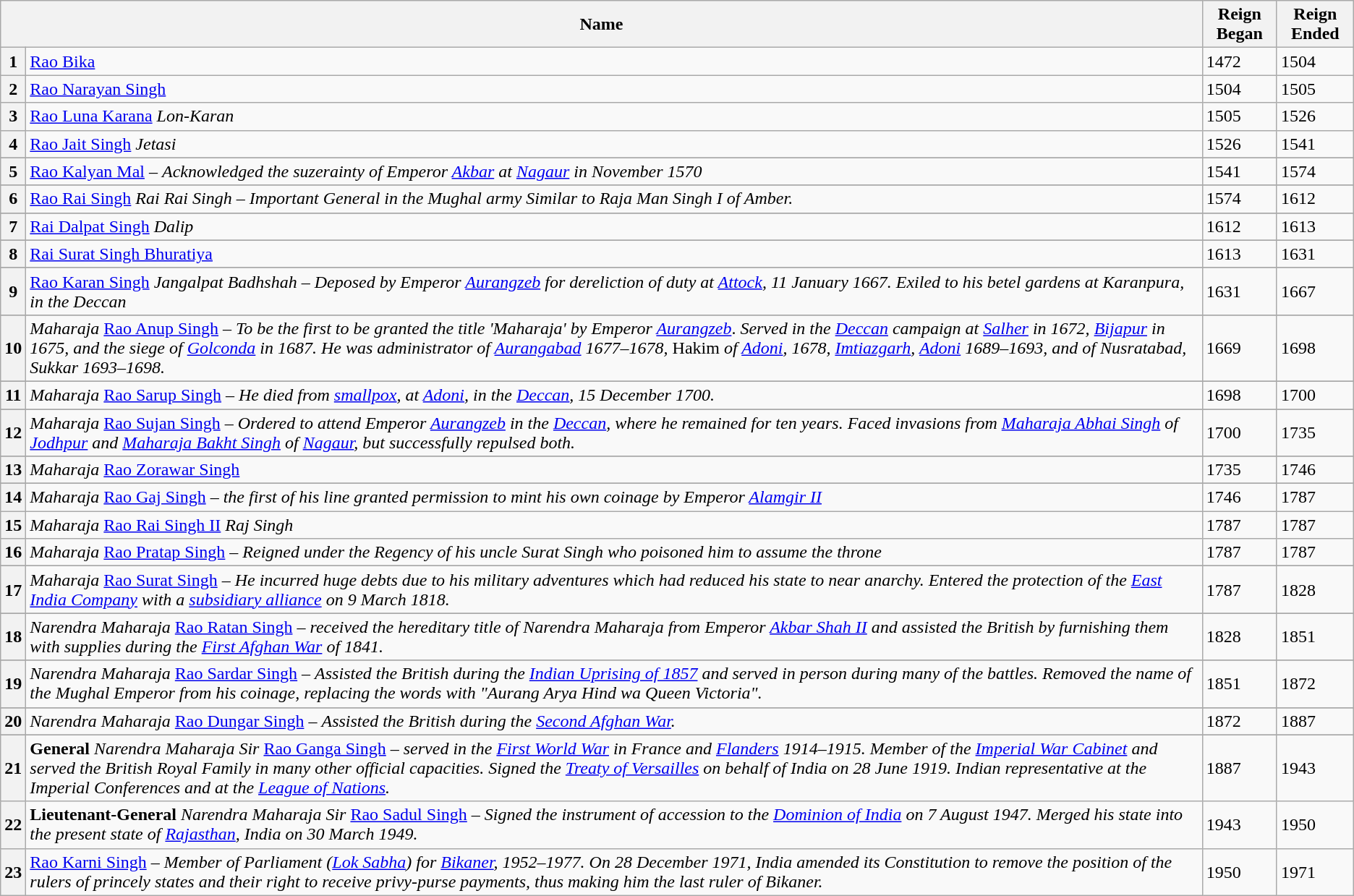<table class="wikitable">
<tr>
<th colspan=2>Name</th>
<th>Reign Began</th>
<th>Reign Ended</th>
</tr>
<tr>
<th>1</th>
<td><a href='#'>Rao Bika</a></td>
<td>1472</td>
<td>1504</td>
</tr>
<tr>
<th>2</th>
<td><a href='#'>Rao Narayan Singh</a></td>
<td>1504</td>
<td>1505</td>
</tr>
<tr>
<th>3</th>
<td><a href='#'>Rao Luna Karana</a>  <em>Lon-Karan</em></td>
<td>1505</td>
<td>1526</td>
</tr>
<tr>
<th>4</th>
<td><a href='#'>Rao Jait Singh</a> <em>Jetasi</em></td>
<td>1526</td>
<td>1541</td>
</tr>
<tr>
</tr>
<tr>
<th>5</th>
<td><a href='#'>Rao Kalyan Mal</a> – <em>Acknowledged the suzerainty of Emperor <a href='#'>Akbar</a> at <a href='#'>Nagaur</a> in November 1570</em></td>
<td>1541</td>
<td>1574</td>
</tr>
<tr>
</tr>
<tr>
<th>6</th>
<td><a href='#'>Rao Rai Singh</a>  <em>Rai Rai Singh</em> – <em>Important General in the Mughal army Similar to Raja Man Singh I of Amber.</em></td>
<td>1574</td>
<td>1612</td>
</tr>
<tr>
</tr>
<tr>
<th>7</th>
<td><a href='#'>Rai Dalpat Singh</a> <em>Dalip</em></td>
<td>1612</td>
<td>1613</td>
</tr>
<tr>
</tr>
<tr>
<th>8</th>
<td><a href='#'>Rai Surat Singh Bhuratiya</a></td>
<td>1613</td>
<td>1631</td>
</tr>
<tr>
</tr>
<tr>
<th>9</th>
<td><a href='#'>Rao Karan Singh</a> <em>Jangalpat Badhshah</em> – <em>Deposed by Emperor <a href='#'>Aurangzeb</a> for dereliction of duty at <a href='#'>Attock</a>, 11 January 1667. Exiled to his betel gardens at Karanpura, in the Deccan</em></td>
<td>1631</td>
<td>1667</td>
</tr>
<tr>
</tr>
<tr>
<th>10</th>
<td><em>Maharaja</em> <a href='#'>Rao Anup Singh</a> –   <em>To be the first to be granted the title 'Maharaja' by Emperor <a href='#'>Aurangzeb</a></em>. <em>Served in the <a href='#'>Deccan</a> campaign at <a href='#'>Salher</a> in 1672, <a href='#'>Bijapur</a> in 1675, and the siege of <a href='#'>Golconda</a> in 1687. He was administrator of <a href='#'>Aurangabad</a> 1677–1678, </em>Hakim<em> of <a href='#'>Adoni</a>, 1678, <a href='#'>Imtiazgarh</a>, <a href='#'>Adoni</a> 1689–1693, and of Nusratabad, Sukkar 1693–1698. </em></td>
<td>1669</td>
<td>1698</td>
</tr>
<tr>
</tr>
<tr>
<th>11</th>
<td><em>Maharaja</em> <a href='#'>Rao Sarup Singh</a> – <em>He died from <a href='#'>smallpox</a>, at <a href='#'>Adoni</a>, in the <a href='#'>Deccan</a>, 15 December 1700.</em></td>
<td>1698</td>
<td>1700</td>
</tr>
<tr>
</tr>
<tr>
<th>12</th>
<td><em>Maharaja</em> <a href='#'>Rao Sujan Singh</a> – <em>Ordered to attend Emperor <a href='#'>Aurangzeb</a> in the <a href='#'>Deccan</a>, where he remained for ten years. Faced invasions from <a href='#'>Maharaja Abhai Singh</a> of <a href='#'>Jodhpur</a> and <a href='#'>Maharaja Bakht Singh</a> of <a href='#'>Nagaur</a>, but successfully repulsed both.</em></td>
<td>1700</td>
<td>1735</td>
</tr>
<tr>
</tr>
<tr>
<th>13</th>
<td><em>Maharaja</em>  <a href='#'>Rao Zorawar Singh</a></td>
<td>1735</td>
<td>1746</td>
</tr>
<tr>
</tr>
<tr>
<th>14</th>
<td><em>Maharaja</em> <a href='#'>Rao Gaj Singh</a> – <em> the first of his line granted permission to mint his own coinage by Emperor <a href='#'>Alamgir II</a></em></td>
<td>1746</td>
<td>1787</td>
</tr>
<tr>
<th>15</th>
<td><em>Maharaja</em> <a href='#'>Rao Rai Singh II</a> <em>Raj Singh</em></td>
<td>1787</td>
<td>1787</td>
</tr>
<tr>
<th>16</th>
<td><em>Maharaja</em> <a href='#'>Rao Pratap Singh</a> – <em>Reigned under the Regency of his uncle Surat Singh who poisoned him to assume the throne</em></td>
<td>1787</td>
<td>1787</td>
</tr>
<tr>
</tr>
<tr>
<th>17</th>
<td><em>Maharaja</em> <a href='#'>Rao Surat Singh</a> – <em>He incurred huge debts due to his military adventures which had reduced his state to near anarchy. Entered the protection of the <a href='#'>East India Company</a> with a <a href='#'>subsidiary alliance</a> on 9 March 1818.</em></td>
<td>1787</td>
<td>1828</td>
</tr>
<tr>
</tr>
<tr>
<th>18</th>
<td><em>Narendra Maharaja</em> <a href='#'>Rao Ratan Singh</a> – <em>received the hereditary title of Narendra Maharaja from Emperor <a href='#'>Akbar Shah II</a> and assisted the British by furnishing them with supplies during the <a href='#'>First Afghan War</a> of 1841. </em></td>
<td>1828</td>
<td>1851</td>
</tr>
<tr>
</tr>
<tr>
<th>19</th>
<td><em>Narendra Maharaja</em>  <a href='#'>Rao Sardar Singh</a> – <em>Assisted the British during the <a href='#'>Indian Uprising of 1857</a> and served in person during many of the battles. Removed the name of the Mughal Emperor from his coinage, replacing the words with "Aurang Arya Hind wa Queen Victoria". </em></td>
<td>1851</td>
<td>1872</td>
</tr>
<tr>
</tr>
<tr>
<th>20</th>
<td><em>Narendra Maharaja</em> <a href='#'>Rao Dungar Singh</a> – <em>Assisted the British during the <a href='#'>Second Afghan War</a>.</em></td>
<td>1872</td>
<td>1887</td>
</tr>
<tr>
</tr>
<tr>
<th>21</th>
<td><strong>General</strong> <em>Narendra Maharaja Sir</em> <a href='#'>Rao Ganga Singh</a>  – <em>served in the <a href='#'>First World War</a> in France and <a href='#'>Flanders</a> 1914–1915. Member of the <a href='#'>Imperial War Cabinet</a> and served the British Royal Family in many other official capacities.  Signed the <a href='#'>Treaty of Versailles</a> on behalf of India on 28 June 1919. Indian representative at the Imperial Conferences and at the <a href='#'>League of Nations</a>.</em></td>
<td>1887</td>
<td>1943</td>
</tr>
<tr>
<th>22</th>
<td><strong>Lieutenant-General</strong> <em>Narendra Maharaja Sir</em>  <a href='#'>Rao Sadul Singh</a> – <em>Signed the instrument of accession to the <a href='#'>Dominion of India</a> on 7 August 1947. Merged his state into the present state of <a href='#'>Rajasthan</a>, India on 30 March 1949.</em></td>
<td>1943</td>
<td>1950</td>
</tr>
<tr>
<th>23</th>
<td><a href='#'>Rao Karni Singh</a>  – <em>Member of Parliament (<a href='#'>Lok Sabha</a>) for <a href='#'>Bikaner</a>, 1952–1977. On 28 December 1971, India amended its Constitution to remove the position of the rulers of princely states and their right to receive privy-purse payments, thus making him the last ruler of Bikaner.</em></td>
<td>1950</td>
<td>1971</td>
</tr>
</table>
